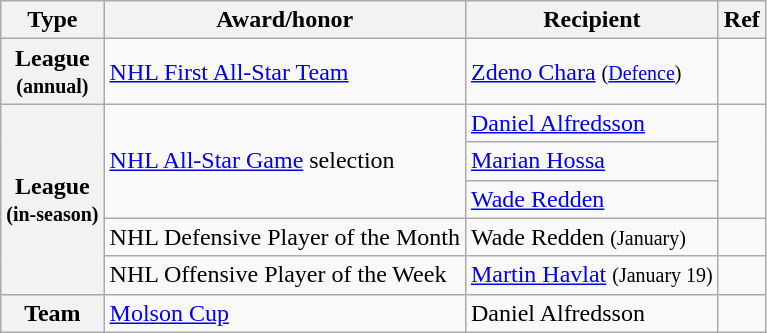<table class="wikitable">
<tr>
<th scope="col">Type</th>
<th scope="col">Award/honor</th>
<th scope="col">Recipient</th>
<th scope="col">Ref</th>
</tr>
<tr>
<th scope="row">League<br><small>(annual)</small></th>
<td><a href='#'>NHL First All-Star Team</a></td>
<td><a href='#'>Zdeno Chara</a> <small>(<a href='#'>Defence</a>)</small></td>
<td></td>
</tr>
<tr>
<th scope="row" rowspan="5">League<br><small>(in-season)</small></th>
<td rowspan="3"><a href='#'>NHL All-Star Game</a> selection</td>
<td><a href='#'>Daniel Alfredsson</a></td>
<td rowspan="3"></td>
</tr>
<tr>
<td><a href='#'>Marian Hossa</a></td>
</tr>
<tr>
<td><a href='#'>Wade Redden</a></td>
</tr>
<tr>
<td>NHL Defensive Player of the Month</td>
<td>Wade Redden <small>(January)</small></td>
<td></td>
</tr>
<tr>
<td>NHL Offensive Player of the Week</td>
<td><a href='#'>Martin Havlat</a> <small>(January 19)</small></td>
<td></td>
</tr>
<tr>
<th scope="row" rowspan="5">Team</th>
<td><a href='#'>Molson Cup</a></td>
<td>Daniel Alfredsson</td>
<td></td>
</tr>
</table>
